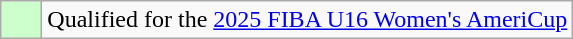<table class="wikitable">
<tr>
<td width=20px bgcolor="#ccffcc"></td>
<td>Qualified for the <a href='#'>2025 FIBA U16 Women's AmeriCup</a></td>
</tr>
</table>
